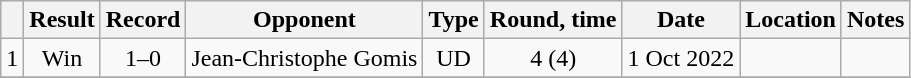<table class="wikitable" style="text-align:center">
<tr>
<th></th>
<th>Result</th>
<th>Record</th>
<th>Opponent</th>
<th>Type</th>
<th>Round, time</th>
<th>Date</th>
<th>Location</th>
<th>Notes</th>
</tr>
<tr>
<td>1</td>
<td>Win</td>
<td>1–0</td>
<td>Jean-Christophe Gomis</td>
<td>UD</td>
<td>4 (4)</td>
<td>1 Oct 2022</td>
<td align=left></td>
<td align=left></td>
</tr>
<tr>
</tr>
</table>
